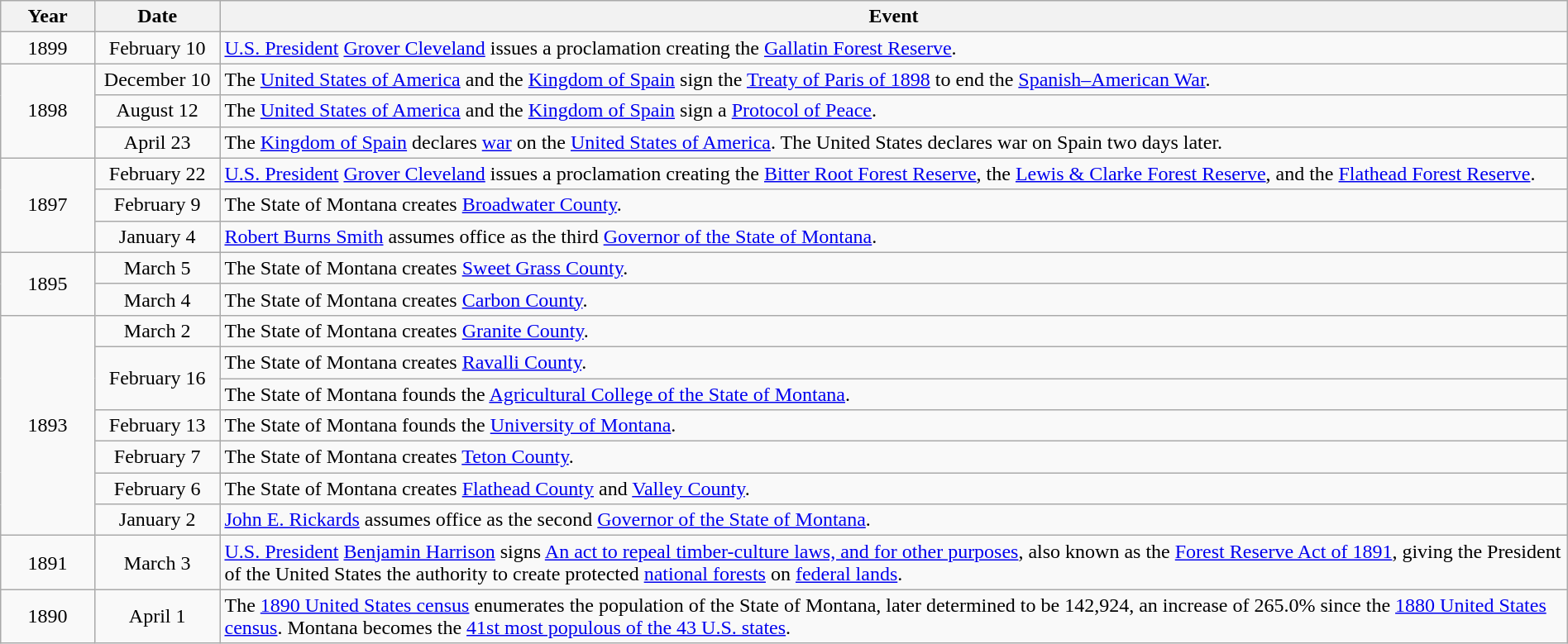<table class="wikitable" style="width:100%;">
<tr>
<th style="width:6%">Year</th>
<th style="width:8%">Date</th>
<th style="width:86%">Event</th>
</tr>
<tr>
<td align=center rowspan=1>1899</td>
<td align=center>February 10</td>
<td><a href='#'>U.S. President</a> <a href='#'>Grover Cleveland</a> issues a proclamation creating the <a href='#'>Gallatin Forest Reserve</a>.</td>
</tr>
<tr>
<td align=center rowspan=3>1898</td>
<td align=center>December 10</td>
<td>The <a href='#'>United States of America</a> and the <a href='#'>Kingdom of Spain</a> sign the <a href='#'>Treaty of Paris of 1898</a> to end the <a href='#'>Spanish–American War</a>.</td>
</tr>
<tr>
<td align=center>August 12</td>
<td>The <a href='#'>United States of America</a> and the <a href='#'>Kingdom of Spain</a> sign a <a href='#'>Protocol of Peace</a>.</td>
</tr>
<tr>
<td align=center>April 23</td>
<td>The <a href='#'>Kingdom of Spain</a> declares <a href='#'>war</a> on the <a href='#'>United States of America</a>.  The United States declares war on Spain two days later.</td>
</tr>
<tr>
<td align=center rowspan=3>1897</td>
<td align=center>February 22</td>
<td><a href='#'>U.S. President</a> <a href='#'>Grover Cleveland</a> issues a proclamation creating the <a href='#'>Bitter Root Forest Reserve</a>, the <a href='#'>Lewis & Clarke Forest Reserve</a>, and the <a href='#'>Flathead Forest Reserve</a>.</td>
</tr>
<tr>
<td align=center>February 9</td>
<td>The State of Montana creates <a href='#'>Broadwater County</a>.</td>
</tr>
<tr>
<td align=center>January 4</td>
<td><a href='#'>Robert Burns Smith</a> assumes office as the third <a href='#'>Governor of the State of Montana</a>.</td>
</tr>
<tr>
<td align=center rowspan=2>1895</td>
<td align=center>March 5</td>
<td>The State of Montana creates <a href='#'>Sweet Grass County</a>.</td>
</tr>
<tr>
<td align=center>March 4</td>
<td>The State of Montana creates <a href='#'>Carbon County</a>.</td>
</tr>
<tr>
<td align=center rowspan=7>1893</td>
<td align=center>March 2</td>
<td>The State of Montana creates <a href='#'>Granite County</a>.</td>
</tr>
<tr>
<td align=center rowspan=2>February 16</td>
<td>The State of Montana creates <a href='#'>Ravalli County</a>.</td>
</tr>
<tr>
<td>The State of Montana founds the <a href='#'>Agricultural College of the State of Montana</a>.</td>
</tr>
<tr>
<td align=center>February 13</td>
<td>The State of Montana founds the <a href='#'>University of Montana</a>.</td>
</tr>
<tr>
<td align=center>February 7</td>
<td>The State of Montana creates <a href='#'>Teton County</a>.</td>
</tr>
<tr>
<td align=center>February 6</td>
<td>The State of Montana creates <a href='#'>Flathead County</a> and <a href='#'>Valley County</a>.</td>
</tr>
<tr>
<td align=center>January 2</td>
<td><a href='#'>John E. Rickards</a> assumes office as the second <a href='#'>Governor of the State of Montana</a>.</td>
</tr>
<tr>
<td align=center rowspan=1>1891</td>
<td align=center>March 3</td>
<td><a href='#'>U.S. President</a> <a href='#'>Benjamin Harrison</a> signs <a href='#'>An act to repeal timber-culture laws, and for other purposes</a>, also known as the <a href='#'>Forest Reserve Act of 1891</a>, giving the President of the United States the authority to create protected <a href='#'>national forests</a> on <a href='#'>federal lands</a>.</td>
</tr>
<tr>
<td align=center rowspan=1>1890</td>
<td align=center>April 1</td>
<td>The <a href='#'>1890 United States census</a> enumerates the population of the State of Montana, later determined to be 142,924, an increase of 265.0% since the <a href='#'>1880 United States census</a>. Montana becomes the <a href='#'>41st most populous of the 43 U.S. states</a>.</td>
</tr>
</table>
